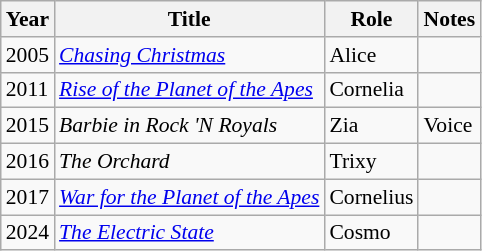<table class="wikitable" style="font-size: 90%;">
<tr>
<th>Year</th>
<th>Title</th>
<th>Role</th>
<th>Notes</th>
</tr>
<tr>
<td>2005</td>
<td><em><a href='#'>Chasing Christmas</a></em></td>
<td>Alice</td>
<td></td>
</tr>
<tr>
<td>2011</td>
<td><em><a href='#'>Rise of the Planet of the Apes</a></em></td>
<td>Cornelia</td>
<td></td>
</tr>
<tr>
<td>2015</td>
<td><em>Barbie in Rock 'N Royals</em></td>
<td>Zia</td>
<td>Voice</td>
</tr>
<tr>
<td>2016</td>
<td><em>The Orchard</em></td>
<td>Trixy</td>
<td></td>
</tr>
<tr>
<td>2017</td>
<td><em><a href='#'>War for the Planet of the Apes</a></em></td>
<td>Cornelius</td>
<td></td>
</tr>
<tr>
<td>2024</td>
<td><em><a href='#'>The Electric State</a></em></td>
<td>Cosmo</td>
<td></td>
</tr>
</table>
